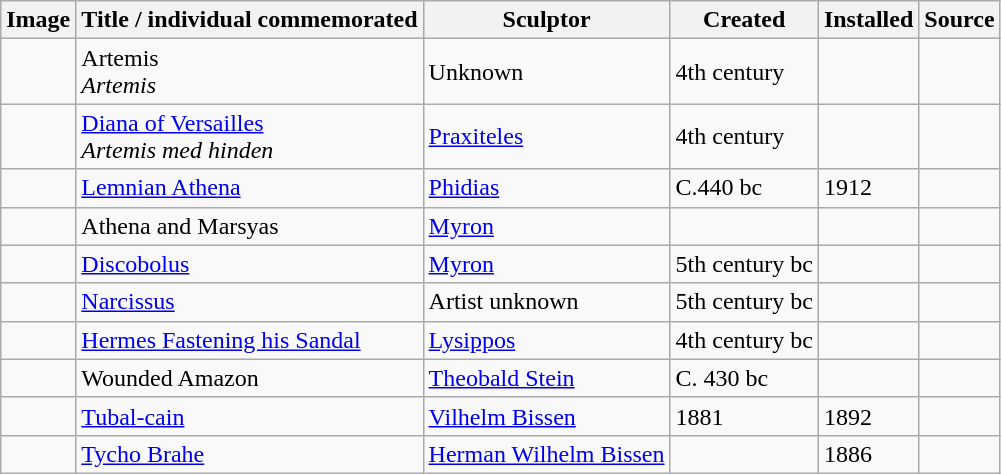<table class="wikitable sortable">
<tr>
<th>Image</th>
<th>Title / individual commemorated</th>
<th>Sculptor</th>
<th>Created</th>
<th>Installed</th>
<th>Source</th>
</tr>
<tr>
<td></td>
<td>Artemis<br><em>Artemis</em></td>
<td>Unknown</td>
<td>4th century</td>
<td></td>
<td></td>
</tr>
<tr>
<td></td>
<td><a href='#'>Diana of Versailles</a><br><em>Artemis med hinden</em></td>
<td><a href='#'>Praxiteles</a></td>
<td>4th century</td>
<td></td>
<td></td>
</tr>
<tr>
<td></td>
<td><a href='#'>Lemnian Athena</a></td>
<td><a href='#'>Phidias</a></td>
<td>C.440 bc</td>
<td>1912</td>
<td></td>
</tr>
<tr>
<td></td>
<td>Athena and Marsyas</td>
<td><a href='#'>Myron</a></td>
<td></td>
<td></td>
<td></td>
</tr>
<tr>
<td></td>
<td><a href='#'>Discobolus</a></td>
<td><a href='#'>Myron</a></td>
<td>5th century bc</td>
<td></td>
<td></td>
</tr>
<tr>
<td></td>
<td><a href='#'>Narcissus</a></td>
<td>Artist unknown</td>
<td>5th century bc</td>
<td></td>
<td></td>
</tr>
<tr>
<td></td>
<td><a href='#'>Hermes Fastening his Sandal</a></td>
<td><a href='#'>Lysippos</a></td>
<td>4th century bc</td>
<td></td>
<td></td>
</tr>
<tr>
<td></td>
<td>Wounded Amazon</td>
<td><a href='#'>Theobald Stein</a></td>
<td>C. 430 bc</td>
<td></td>
<td></td>
</tr>
<tr>
<td></td>
<td><a href='#'>Tubal-cain</a></td>
<td><a href='#'>Vilhelm Bissen</a></td>
<td>1881</td>
<td>1892</td>
<td></td>
</tr>
<tr>
<td></td>
<td><a href='#'>Tycho Brahe</a></td>
<td><a href='#'>Herman Wilhelm Bissen</a></td>
<td></td>
<td>1886</td>
<td></td>
</tr>
</table>
